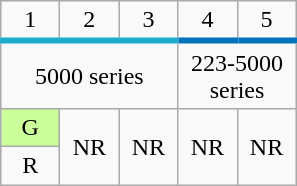<table class="wikitable" style="text-align:center;">
<tr>
<td style="width:2em; border-bottom:solid 4px #1cadca;">1</td>
<td style="width:2em; border-bottom:solid 4px #1cadca;">2</td>
<td style="width:2em; border-bottom:solid 4px #1cadca;">3</td>
<td style="width:2em; border-bottom:solid 4px #0072bc;">4</td>
<td style="width:2em; border-bottom:solid 4px #0072bc;">5</td>
</tr>
<tr>
<td colspan="3">5000 series</td>
<td colspan="2">223-5000 series</td>
</tr>
<tr>
<td style="background-color:#cf9;">G</td>
<td rowspan="2">NR</td>
<td rowspan="2">NR</td>
<td rowspan="2">NR</td>
<td rowspan="2">NR</td>
</tr>
<tr>
<td>R</td>
</tr>
</table>
